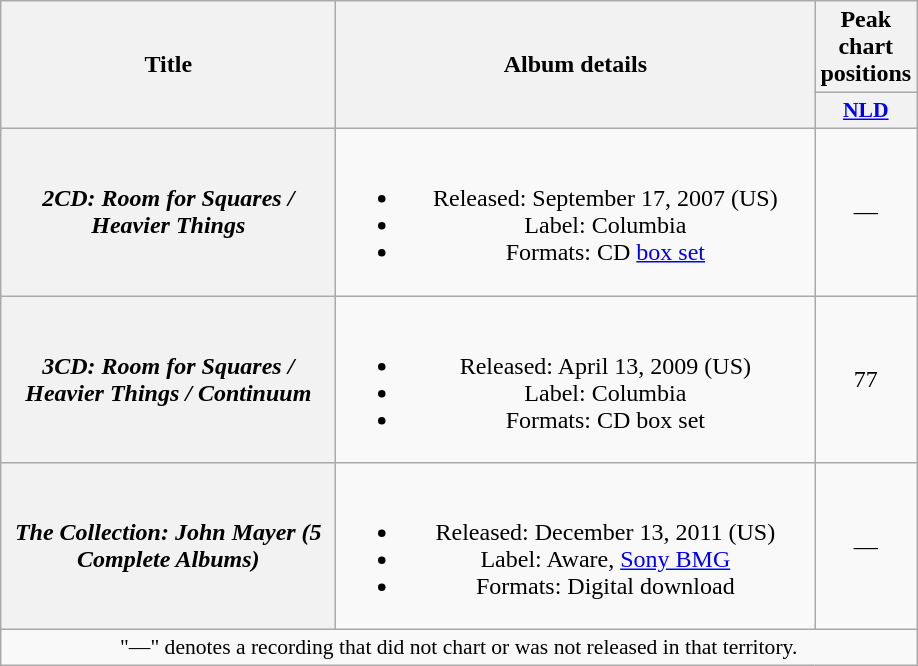<table class="wikitable plainrowheaders" style="text-align:center;">
<tr>
<th scope="col" rowspan="2" style="width:13.5em;">Title</th>
<th scope="col" rowspan="2" style="width:19.5em;">Album details</th>
<th scope="col">Peak chart positions</th>
</tr>
<tr>
<th scope="col" style="width:2.8em;font-size:90%;"><a href='#'>NLD</a><br></th>
</tr>
<tr>
<th scope="row"><em>2CD: Room for Squares / Heavier Things</em></th>
<td><br><ul><li>Released: September 17, 2007 <span>(US)</span></li><li>Label: Columbia</li><li>Formats: CD <a href='#'>box set</a></li></ul></td>
<td>—</td>
</tr>
<tr>
<th scope="row"><em>3CD: Room for Squares / Heavier Things / Continuum</em></th>
<td><br><ul><li>Released: April 13, 2009 <span>(US)</span></li><li>Label: Columbia</li><li>Formats: CD box set</li></ul></td>
<td>77</td>
</tr>
<tr>
<th scope="row"><em>The Collection: John Mayer (5 Complete Albums)</em></th>
<td><br><ul><li>Released: December 13, 2011 <span>(US)</span></li><li>Label: Aware, <a href='#'>Sony BMG</a></li><li>Formats: Digital download</li></ul></td>
<td>—</td>
</tr>
<tr>
<td colspan="3" style="font-size:90%">"—" denotes a recording that did not chart or was not released in that territory.</td>
</tr>
</table>
